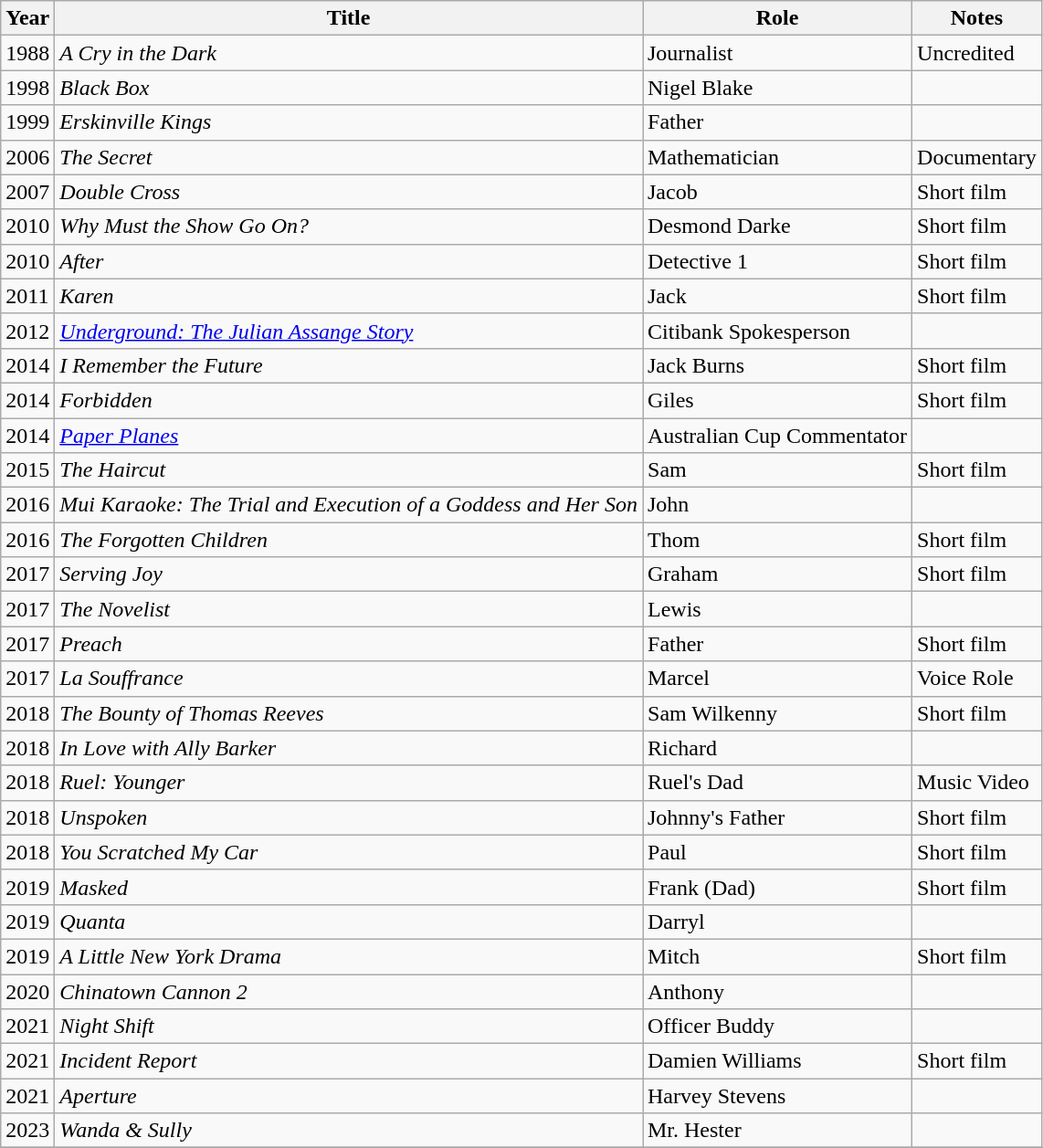<table class="wikitable plainrowheaders sortable">
<tr>
<th scope="col">Year</th>
<th scope="col">Title</th>
<th scope="col">Role</th>
<th scope="col" class="unsortable">Notes</th>
</tr>
<tr>
<td scope="row">1988</td>
<td><em>A Cry in the Dark</em></td>
<td>Journalist</td>
<td>Uncredited</td>
</tr>
<tr>
<td scope="row">1998</td>
<td><em>Black Box</em></td>
<td>Nigel Blake</td>
<td></td>
</tr>
<tr>
<td scope="row">1999</td>
<td><em>Erskinville Kings</em></td>
<td>Father</td>
<td></td>
</tr>
<tr>
<td scope="row">2006</td>
<td><em>The Secret</em></td>
<td>Mathematician</td>
<td>Documentary</td>
</tr>
<tr>
<td scope="row">2007</td>
<td><em>Double Cross</em></td>
<td>Jacob</td>
<td>Short film</td>
</tr>
<tr>
<td scope="row">2010</td>
<td><em>Why Must the Show Go On?</em></td>
<td>Desmond Darke</td>
<td>Short film</td>
</tr>
<tr>
<td scope="row">2010</td>
<td><em>After</em></td>
<td>Detective 1</td>
<td>Short film</td>
</tr>
<tr>
<td scope="row">2011</td>
<td><em>Karen</em></td>
<td>Jack</td>
<td>Short film</td>
</tr>
<tr>
<td scope="row">2012</td>
<td><em><a href='#'>Underground: The Julian Assange Story</a></em></td>
<td>Citibank Spokesperson</td>
<td></td>
</tr>
<tr>
<td scope="row">2014</td>
<td><em>I Remember the Future</em></td>
<td>Jack Burns</td>
<td>Short film</td>
</tr>
<tr>
<td scope="row">2014</td>
<td><em>Forbidden</em></td>
<td>Giles</td>
<td>Short film</td>
</tr>
<tr>
<td scope="row">2014</td>
<td><em><a href='#'>Paper Planes</a></em></td>
<td>Australian Cup Commentator</td>
<td></td>
</tr>
<tr>
<td scope="row">2015</td>
<td><em>The Haircut</em></td>
<td>Sam</td>
<td>Short film</td>
</tr>
<tr>
<td scope="row">2016</td>
<td><em>Mui Karaoke: The Trial and Execution of a Goddess and Her Son</em></td>
<td>John</td>
<td></td>
</tr>
<tr>
<td scope="row">2016</td>
<td><em>The Forgotten Children</em></td>
<td>Thom</td>
<td>Short film</td>
</tr>
<tr>
<td scope="row">2017</td>
<td><em>Serving Joy</em></td>
<td>Graham</td>
<td>Short film</td>
</tr>
<tr>
<td scope="row">2017</td>
<td><em>The Novelist</em></td>
<td>Lewis</td>
<td></td>
</tr>
<tr>
<td scope="row">2017</td>
<td><em>Preach</em></td>
<td>Father</td>
<td>Short film</td>
</tr>
<tr>
<td scope="row">2017</td>
<td><em>La Souffrance</em></td>
<td>Marcel</td>
<td>Voice Role</td>
</tr>
<tr>
<td scope="row">2018</td>
<td><em>The Bounty of Thomas Reeves</em></td>
<td>Sam Wilkenny</td>
<td>Short film</td>
</tr>
<tr>
<td scope="row">2018</td>
<td><em>In Love with Ally Barker</em></td>
<td>Richard</td>
<td></td>
</tr>
<tr>
<td scope="row">2018</td>
<td><em>Ruel: Younger</em></td>
<td>Ruel's Dad</td>
<td>Music Video</td>
</tr>
<tr>
<td scope="row">2018</td>
<td><em>Unspoken</em></td>
<td>Johnny's Father</td>
<td>Short film</td>
</tr>
<tr>
<td scope="row">2018</td>
<td><em>You Scratched My Car</em></td>
<td>Paul</td>
<td>Short film</td>
</tr>
<tr>
<td scope="row">2019</td>
<td><em>Masked</em></td>
<td>Frank (Dad)</td>
<td>Short film</td>
</tr>
<tr>
<td scope="row">2019</td>
<td><em>Quanta</em></td>
<td>Darryl</td>
<td></td>
</tr>
<tr>
<td scope="row">2019</td>
<td><em>A Little New York Drama</em></td>
<td>Mitch</td>
<td>Short film</td>
</tr>
<tr>
<td scope="row">2020</td>
<td><em>Chinatown Cannon 2</em></td>
<td>Anthony</td>
<td></td>
</tr>
<tr>
<td scope="row">2021</td>
<td><em>Night Shift</em></td>
<td>Officer Buddy</td>
<td></td>
</tr>
<tr>
<td scope="row">2021</td>
<td><em>Incident Report</em></td>
<td>Damien Williams</td>
<td>Short film</td>
</tr>
<tr>
<td scope="row">2021</td>
<td><em>Aperture</em></td>
<td>Harvey Stevens</td>
<td></td>
</tr>
<tr>
<td scope="row">2023</td>
<td><em>Wanda & Sully</em></td>
<td>Mr. Hester</td>
<td></td>
</tr>
<tr>
</tr>
</table>
